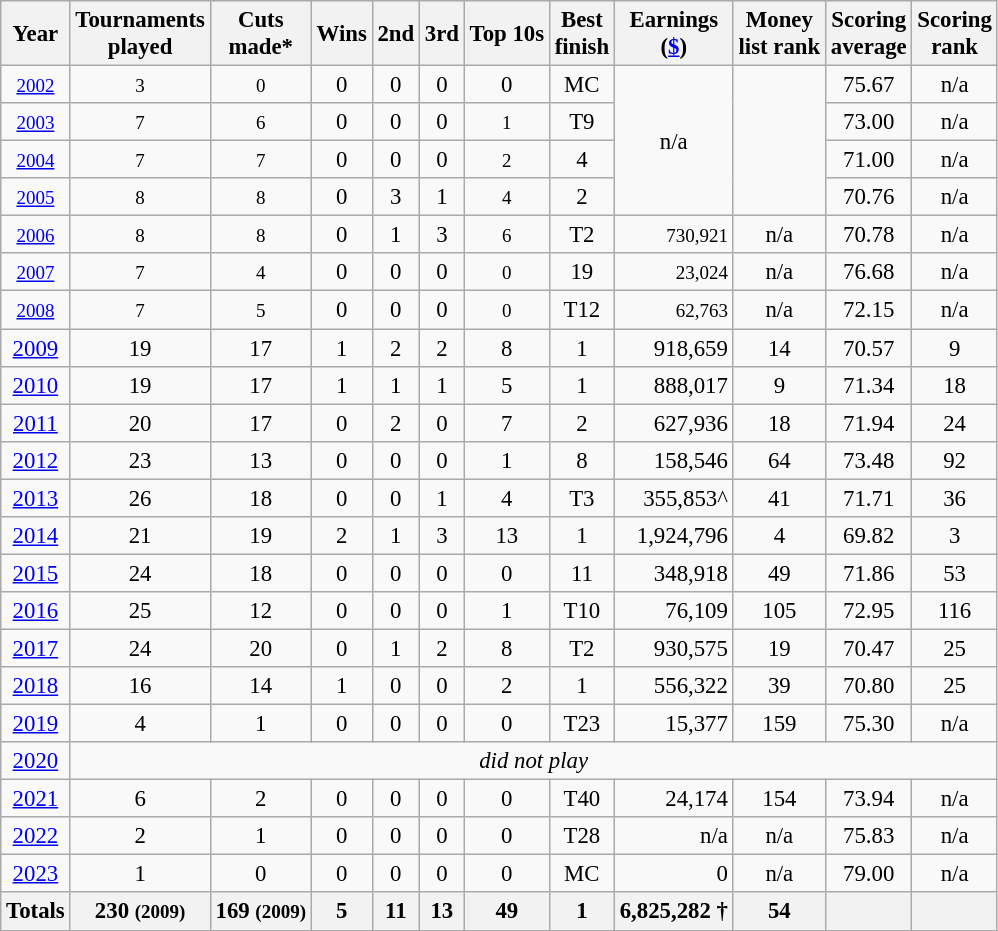<table class="wikitable" style="text-align:center; font-size: 95%;">
<tr>
<th>Year</th>
<th>Tournaments <br>played</th>
<th>Cuts <br>made*</th>
<th>Wins</th>
<th>2nd</th>
<th>3rd</th>
<th>Top 10s</th>
<th>Best <br>finish</th>
<th>Earnings<br>(<a href='#'>$</a>)</th>
<th>Money <br>list rank</th>
<th>Scoring <br>average</th>
<th>Scoring<br>rank</th>
</tr>
<tr>
<td><small><a href='#'>2002</a></small></td>
<td><small>3</small></td>
<td><small>0</small></td>
<td>0</td>
<td>0</td>
<td>0</td>
<td>0</td>
<td>MC</td>
<td align="center" rowspan=4>n/a</td>
<td align="center" rowspan=4></td>
<td>75.67</td>
<td>n/a</td>
</tr>
<tr>
<td><small><a href='#'>2003</a></small></td>
<td><small>7</small></td>
<td><small>6</small></td>
<td>0</td>
<td>0</td>
<td>0</td>
<td><small>1</small></td>
<td>T9</td>
<td>73.00</td>
<td>n/a</td>
</tr>
<tr>
<td><small><a href='#'>2004</a></small></td>
<td><small>7</small></td>
<td><small>7</small></td>
<td>0</td>
<td>0</td>
<td>0</td>
<td><small>2</small></td>
<td>4</td>
<td>71.00</td>
<td>n/a</td>
</tr>
<tr>
<td><small><a href='#'>2005</a></small></td>
<td><small>8</small></td>
<td><small>8</small></td>
<td>0</td>
<td>3</td>
<td>1</td>
<td><small>4</small></td>
<td>2</td>
<td>70.76</td>
<td>n/a</td>
</tr>
<tr>
<td><small><a href='#'>2006</a></small></td>
<td><small>8</small></td>
<td><small>8</small></td>
<td>0</td>
<td>1</td>
<td>3</td>
<td><small>6</small></td>
<td>T2</td>
<td align="right"><small>730,921</small></td>
<td>n/a</td>
<td>70.78</td>
<td>n/a</td>
</tr>
<tr>
<td><small><a href='#'>2007</a></small></td>
<td><small>7</small></td>
<td><small>4</small></td>
<td>0</td>
<td>0</td>
<td>0</td>
<td><small>0</small></td>
<td>19</td>
<td align="right"><small>23,024</small></td>
<td>n/a</td>
<td>76.68</td>
<td>n/a</td>
</tr>
<tr>
<td><small><a href='#'>2008</a></small></td>
<td><small>7</small></td>
<td><small>5</small></td>
<td>0</td>
<td>0</td>
<td>0</td>
<td><small>0</small></td>
<td>T12</td>
<td align="right"><small>62,763</small></td>
<td>n/a</td>
<td>72.15</td>
<td>n/a</td>
</tr>
<tr>
<td><a href='#'>2009</a></td>
<td>19</td>
<td>17</td>
<td>1</td>
<td>2</td>
<td>2</td>
<td>8</td>
<td>1</td>
<td align="right">918,659</td>
<td>14</td>
<td>70.57</td>
<td>9</td>
</tr>
<tr>
<td><a href='#'>2010</a></td>
<td>19</td>
<td>17</td>
<td>1</td>
<td>1</td>
<td>1</td>
<td>5</td>
<td>1</td>
<td align="right">888,017</td>
<td>9</td>
<td>71.34</td>
<td>18</td>
</tr>
<tr>
<td><a href='#'>2011</a></td>
<td>20</td>
<td>17</td>
<td>0</td>
<td>2</td>
<td>0</td>
<td>7</td>
<td>2</td>
<td align="right">627,936</td>
<td>18</td>
<td>71.94</td>
<td>24</td>
</tr>
<tr>
<td><a href='#'>2012</a></td>
<td>23</td>
<td>13</td>
<td>0</td>
<td>0</td>
<td>0</td>
<td>1</td>
<td>8</td>
<td align="right">158,546</td>
<td>64</td>
<td>73.48</td>
<td>92</td>
</tr>
<tr>
<td><a href='#'>2013</a></td>
<td>26</td>
<td>18</td>
<td>0</td>
<td>0</td>
<td>1</td>
<td>4</td>
<td>T3</td>
<td align="right">355,853^</td>
<td>41</td>
<td>71.71</td>
<td>36</td>
</tr>
<tr>
<td><a href='#'>2014</a></td>
<td>21</td>
<td>19</td>
<td>2</td>
<td>1</td>
<td>3</td>
<td>13</td>
<td>1</td>
<td align="right">1,924,796</td>
<td>4</td>
<td>69.82</td>
<td>3</td>
</tr>
<tr>
<td><a href='#'>2015</a></td>
<td>24</td>
<td>18</td>
<td>0</td>
<td>0</td>
<td>0</td>
<td>0</td>
<td>11</td>
<td align="right">348,918</td>
<td>49</td>
<td>71.86</td>
<td>53</td>
</tr>
<tr>
<td><a href='#'>2016</a></td>
<td>25</td>
<td>12</td>
<td>0</td>
<td>0</td>
<td>0</td>
<td>1</td>
<td>T10</td>
<td align=right>76,109</td>
<td>105</td>
<td>72.95</td>
<td>116</td>
</tr>
<tr>
<td><a href='#'>2017</a></td>
<td>24</td>
<td>20</td>
<td>0</td>
<td>1</td>
<td>2</td>
<td>8</td>
<td>T2</td>
<td align=right>930,575</td>
<td>19</td>
<td>70.47</td>
<td>25</td>
</tr>
<tr>
<td><a href='#'>2018</a></td>
<td>16</td>
<td>14</td>
<td>1</td>
<td>0</td>
<td>0</td>
<td>2</td>
<td>1</td>
<td align=right>556,322</td>
<td>39</td>
<td>70.80</td>
<td>25</td>
</tr>
<tr>
<td><a href='#'>2019</a></td>
<td>4</td>
<td>1</td>
<td>0</td>
<td>0</td>
<td>0</td>
<td>0</td>
<td>T23</td>
<td align=right>15,377</td>
<td>159</td>
<td>75.30</td>
<td>n/a</td>
</tr>
<tr>
<td><a href='#'>2020</a></td>
<td colspan=11><em>did not play</em></td>
</tr>
<tr>
<td><a href='#'>2021</a></td>
<td>6</td>
<td>2</td>
<td>0</td>
<td>0</td>
<td>0</td>
<td>0</td>
<td>T40</td>
<td align=right>24,174</td>
<td>154</td>
<td>73.94</td>
<td>n/a</td>
</tr>
<tr>
<td><a href='#'>2022</a></td>
<td>2</td>
<td>1</td>
<td>0</td>
<td>0</td>
<td>0</td>
<td>0</td>
<td>T28</td>
<td align=right>n/a</td>
<td>n/a</td>
<td>75.83</td>
<td>n/a</td>
</tr>
<tr>
<td><a href='#'>2023</a></td>
<td>1</td>
<td>0</td>
<td>0</td>
<td>0</td>
<td>0</td>
<td>0</td>
<td>MC</td>
<td align="right">0</td>
<td>n/a</td>
<td>79.00</td>
<td>n/a</td>
</tr>
<tr>
<th>Totals</th>
<th>230 <small>(2009)</small> </th>
<th>169 <small>(2009)</small> </th>
<th>5  </th>
<th>11 </th>
<th>13 </th>
<th>49 </th>
<th>1  </th>
<th>6,825,282 † </th>
<th>54 </th>
<th></th>
<th></th>
</tr>
</table>
